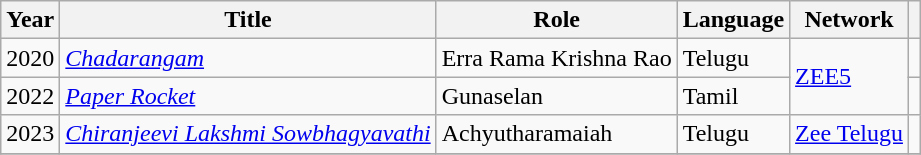<table class="wikitable sortable">
<tr>
<th>Year</th>
<th>Title</th>
<th class="unsortable">Role</th>
<th class="unsortable">Language</th>
<th class="unsortable">Network</th>
<th scope="col" class="unsortable" ></th>
</tr>
<tr>
<td>2020</td>
<td><em><a href='#'>Chadarangam</a></em></td>
<td>Erra Rama Krishna Rao</td>
<td>Telugu</td>
<td rowspan="2"><a href='#'>ZEE5</a></td>
<td></td>
</tr>
<tr>
<td>2022</td>
<td><em><a href='#'>Paper Rocket</a></em></td>
<td>Gunaselan</td>
<td>Tamil</td>
<td></td>
</tr>
<tr>
<td>2023</td>
<td><em><a href='#'>Chiranjeevi Lakshmi Sowbhagyavathi</a></em></td>
<td>Achyutharamaiah</td>
<td>Telugu</td>
<td><a href='#'>Zee Telugu</a></td>
<td></td>
</tr>
<tr>
</tr>
</table>
